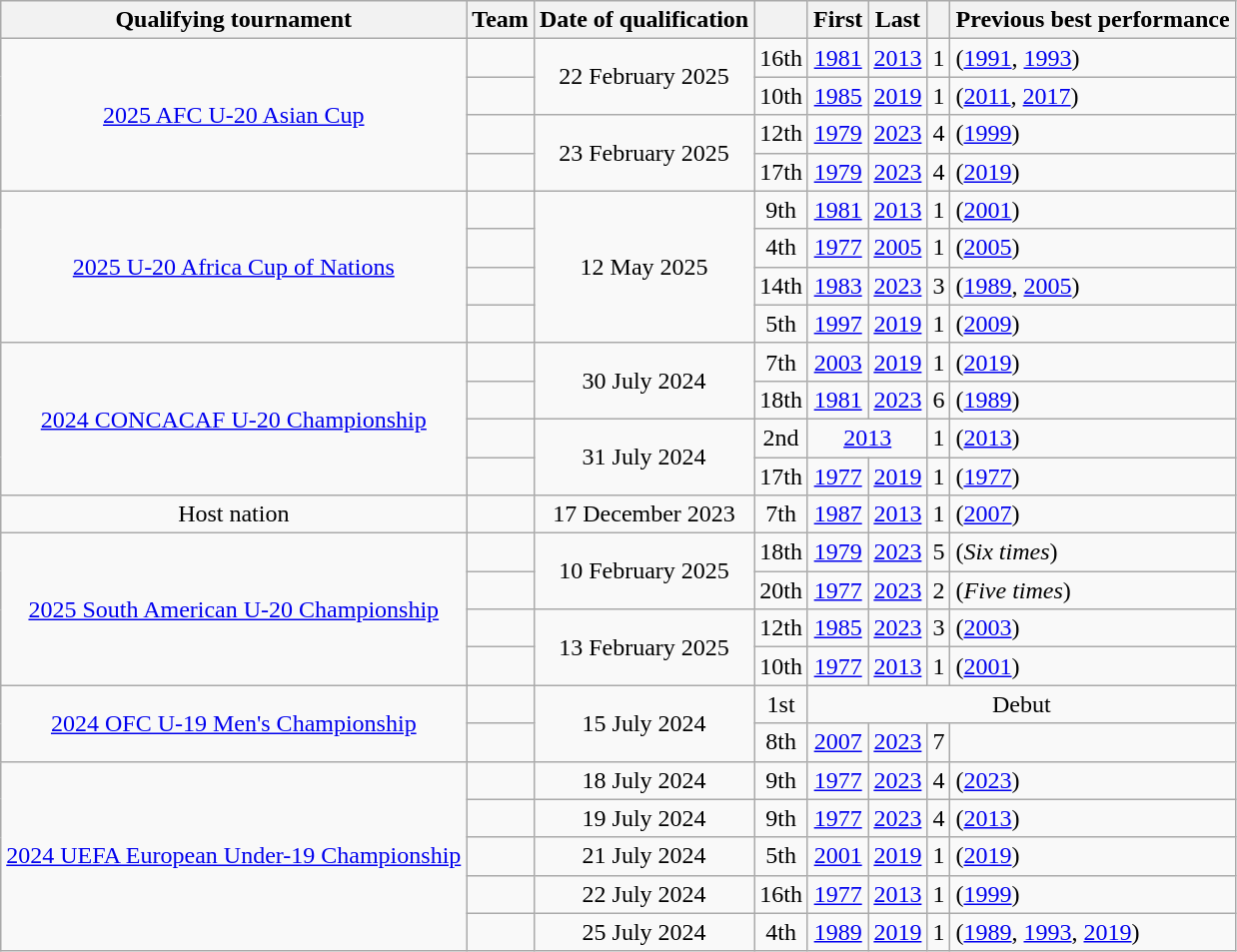<table class="wikitable sortable">
<tr>
<th>Qualifying tournament</th>
<th>Team</th>
<th>Date of qualification</th>
<th></th>
<th>First</th>
<th>Last</th>
<th></th>
<th>Previous best performance</th>
</tr>
<tr>
<td rowspan=4 align="center"><a href='#'>2025 AFC U-20 Asian Cup</a></td>
<td></td>
<td rowspan=2 align="center">22 February 2025</td>
<td align="center">16th</td>
<td align="center"><a href='#'>1981</a></td>
<td align="center"><a href='#'>2013</a></td>
<td align="center">1</td>
<td> (<a href='#'>1991</a>, <a href='#'>1993</a>)</td>
</tr>
<tr>
<td></td>
<td align="center">10th</td>
<td align="center"><a href='#'>1985</a></td>
<td align="center"><a href='#'>2019</a></td>
<td align="center">1</td>
<td> (<a href='#'>2011</a>, <a href='#'>2017</a>)</td>
</tr>
<tr>
<td></td>
<td rowspan=2 align="center">23 February 2025</td>
<td align="center">12th</td>
<td align="center"><a href='#'>1979</a></td>
<td align="center"><a href='#'>2023</a></td>
<td align="center">4</td>
<td> (<a href='#'>1999</a>)</td>
</tr>
<tr>
<td></td>
<td align="center">17th</td>
<td align="center"><a href='#'>1979</a></td>
<td align="center"><a href='#'>2023</a></td>
<td align="center">4</td>
<td> (<a href='#'>2019</a>)</td>
</tr>
<tr>
<td rowspan=4 align="center"><a href='#'>2025 U-20 Africa Cup of Nations</a></td>
<td></td>
<td align="center" rowspan="4">12 May 2025</td>
<td align="center">9th</td>
<td align="center"><a href='#'>1981</a></td>
<td align="center"><a href='#'>2013</a></td>
<td align="center">1</td>
<td> (<a href='#'>2001</a>)</td>
</tr>
<tr>
<td></td>
<td align="center">4th</td>
<td align="center"><a href='#'>1977</a></td>
<td align="center"><a href='#'>2005</a></td>
<td align="center">1</td>
<td> (<a href='#'>2005</a>)</td>
</tr>
<tr>
<td></td>
<td align="center">14th</td>
<td align="center"><a href='#'>1983</a></td>
<td align="center"><a href='#'>2023</a></td>
<td align="center">3</td>
<td> (<a href='#'>1989</a>, <a href='#'>2005</a>)</td>
</tr>
<tr>
<td></td>
<td align="center">5th</td>
<td align="center"><a href='#'>1997</a></td>
<td align="center"><a href='#'>2019</a></td>
<td align="center">1</td>
<td> (<a href='#'>2009</a>)</td>
</tr>
<tr>
<td rowspan=4 align="center"><a href='#'>2024 CONCACAF U-20 Championship</a></td>
<td></td>
<td rowspan=2 align="center">30 July 2024</td>
<td align="center">7th</td>
<td align="center"><a href='#'>2003</a></td>
<td align="center"><a href='#'>2019</a></td>
<td align="center">1</td>
<td> (<a href='#'>2019</a>)</td>
</tr>
<tr>
<td></td>
<td align="center">18th</td>
<td align="center"><a href='#'>1981</a></td>
<td align="center"><a href='#'>2023</a></td>
<td align="center">6</td>
<td> (<a href='#'>1989</a>)</td>
</tr>
<tr>
<td></td>
<td rowspan=2 align="center">31 July 2024</td>
<td align="center">2nd</td>
<td colspan=2 align="center"><a href='#'>2013</a></td>
<td align="center">1</td>
<td> (<a href='#'>2013</a>)</td>
</tr>
<tr>
<td></td>
<td align="center">17th</td>
<td align="center"><a href='#'>1977</a></td>
<td align="center"><a href='#'>2019</a></td>
<td align="center">1</td>
<td> (<a href='#'>1977</a>)</td>
</tr>
<tr>
<td align="center">Host nation</td>
<td></td>
<td align="center">17 December 2023</td>
<td align="center">7th</td>
<td align="center"><a href='#'>1987</a></td>
<td align="center"><a href='#'>2013</a></td>
<td align="center">1</td>
<td> (<a href='#'>2007</a>)</td>
</tr>
<tr>
<td rowspan=4 align="center"><a href='#'>2025 South American U-20 Championship</a></td>
<td></td>
<td rowspan=2 align="center">10 February 2025</td>
<td align="center">18th</td>
<td align="center"><a href='#'>1979</a></td>
<td align="center"><a href='#'>2023</a></td>
<td align="center">5</td>
<td> (<em>Six times</em>)</td>
</tr>
<tr>
<td></td>
<td align="center">20th</td>
<td align="center"><a href='#'>1977</a></td>
<td align="center"><a href='#'>2023</a></td>
<td align="center">2</td>
<td> (<em>Five times</em>)</td>
</tr>
<tr>
<td></td>
<td rowspan=2 align="center">13 February 2025</td>
<td align="center">12th</td>
<td align="center"><a href='#'>1985</a></td>
<td align="center"><a href='#'>2023</a></td>
<td align="center">3</td>
<td> (<a href='#'>2003</a>)</td>
</tr>
<tr>
<td></td>
<td align="center">10th</td>
<td align="center"><a href='#'>1977</a></td>
<td align="center"><a href='#'>2013</a></td>
<td align="center">1</td>
<td> (<a href='#'>2001</a>)</td>
</tr>
<tr>
<td rowspan=2 align="center"><a href='#'>2024 OFC U-19 Men's Championship</a></td>
<td></td>
<td rowspan=2 align="center">15 July 2024</td>
<td align="center">1st</td>
<td colspan="4"align="center">Debut</td>
</tr>
<tr>
<td></td>
<td align="center">8th</td>
<td align="center"><a href='#'>2007</a></td>
<td align="center"><a href='#'>2023</a></td>
<td align="center">7</td>
<td></td>
</tr>
<tr>
<td rowspan=5 align="center"><a href='#'>2024 UEFA European Under-19 Championship</a></td>
<td></td>
<td align="center">18 July 2024</td>
<td align="center">9th</td>
<td align="center"><a href='#'>1977</a></td>
<td align="center"><a href='#'>2023</a></td>
<td align="center">4</td>
<td> (<a href='#'>2023</a>)</td>
</tr>
<tr>
<td></td>
<td align="center">19 July 2024</td>
<td align="center">9th</td>
<td align="center"><a href='#'>1977</a></td>
<td align="center"><a href='#'>2023</a></td>
<td align="center">4</td>
<td> (<a href='#'>2013</a>)</td>
</tr>
<tr>
<td></td>
<td align="center">21 July 2024</td>
<td align="center">5th</td>
<td align="center"><a href='#'>2001</a></td>
<td align="center"><a href='#'>2019</a></td>
<td align="center">1</td>
<td> (<a href='#'>2019</a>)</td>
</tr>
<tr>
<td></td>
<td align="center">22 July 2024</td>
<td align="center">16th</td>
<td align="center"><a href='#'>1977</a></td>
<td align="center"><a href='#'>2013</a></td>
<td align="center">1</td>
<td> (<a href='#'>1999</a>)</td>
</tr>
<tr>
<td></td>
<td align="center">25 July 2024</td>
<td align="center">4th</td>
<td align="center"><a href='#'>1989</a></td>
<td align="center"><a href='#'>2019</a></td>
<td align="center">1</td>
<td> (<a href='#'>1989</a>, <a href='#'>1993</a>, <a href='#'>2019</a>)</td>
</tr>
</table>
